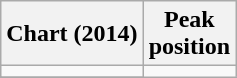<table class="wikitable sortable plainrowheaders">
<tr>
<th>Chart (2014)</th>
<th>Peak<br>position</th>
</tr>
<tr>
<td></td>
</tr>
<tr>
</tr>
<tr>
</tr>
</table>
